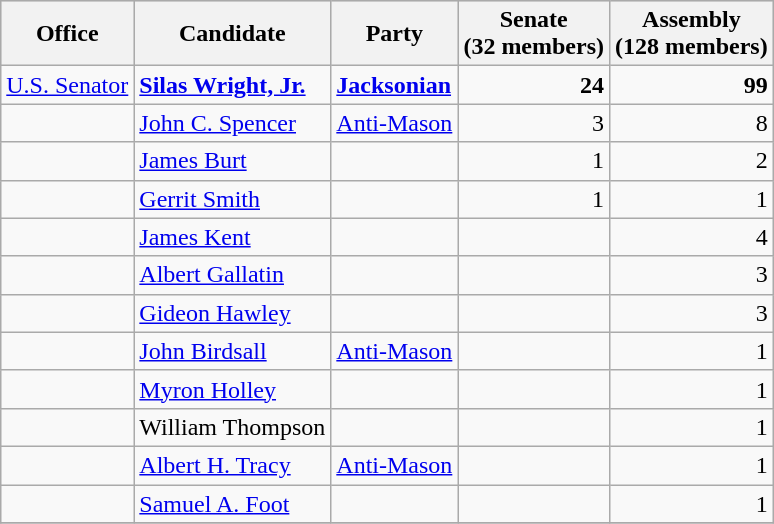<table class=wikitable>
<tr bgcolor=lightgrey>
<th>Office</th>
<th>Candidate</th>
<th>Party</th>
<th>Senate <br>(32 members)</th>
<th>Assembly <br>(128 members)</th>
</tr>
<tr>
<td><a href='#'>U.S. Senator</a></td>
<td><strong><a href='#'>Silas Wright, Jr.</a></strong></td>
<td><strong><a href='#'>Jacksonian</a></strong></td>
<td align="right"><strong>24</strong></td>
<td align="right"><strong>99</strong></td>
</tr>
<tr>
<td></td>
<td><a href='#'>John C. Spencer</a></td>
<td><a href='#'>Anti-Mason</a></td>
<td align="right">3</td>
<td align="right">8</td>
</tr>
<tr>
<td></td>
<td><a href='#'>James Burt</a></td>
<td></td>
<td align="right">1</td>
<td align="right">2</td>
</tr>
<tr>
<td></td>
<td><a href='#'>Gerrit Smith</a></td>
<td></td>
<td align="right">1</td>
<td align="right">1</td>
</tr>
<tr>
<td></td>
<td><a href='#'>James Kent</a></td>
<td></td>
<td align="right"></td>
<td align="right">4</td>
</tr>
<tr>
<td></td>
<td><a href='#'>Albert Gallatin</a></td>
<td></td>
<td align="right"></td>
<td align="right">3</td>
</tr>
<tr>
<td></td>
<td><a href='#'>Gideon Hawley</a></td>
<td></td>
<td align="right"></td>
<td align="right">3</td>
</tr>
<tr>
<td></td>
<td><a href='#'>John Birdsall</a></td>
<td><a href='#'>Anti-Mason</a></td>
<td align="right"></td>
<td align="right">1</td>
</tr>
<tr>
<td></td>
<td><a href='#'>Myron Holley</a></td>
<td></td>
<td align="right"></td>
<td align="right">1</td>
</tr>
<tr>
<td></td>
<td>William Thompson</td>
<td></td>
<td align="right"></td>
<td align="right">1</td>
</tr>
<tr>
<td></td>
<td><a href='#'>Albert H. Tracy</a></td>
<td><a href='#'>Anti-Mason</a></td>
<td align="right"></td>
<td align="right">1</td>
</tr>
<tr>
<td></td>
<td><a href='#'>Samuel A. Foot</a></td>
<td></td>
<td align="right"></td>
<td align="right">1</td>
</tr>
<tr>
</tr>
</table>
